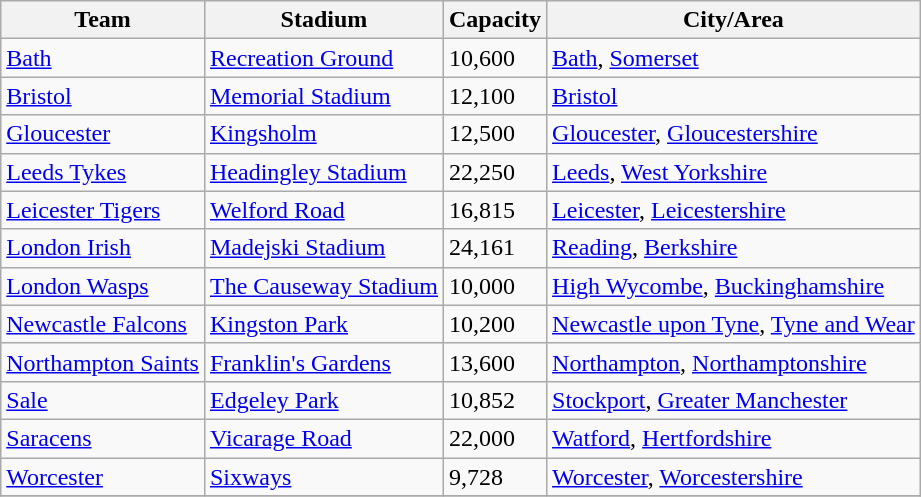<table class="wikitable sortable">
<tr>
<th>Team</th>
<th>Stadium</th>
<th>Capacity</th>
<th>City/Area</th>
</tr>
<tr>
<td><a href='#'>Bath</a></td>
<td><a href='#'>Recreation Ground</a></td>
<td>10,600</td>
<td><a href='#'>Bath</a>, <a href='#'>Somerset</a></td>
</tr>
<tr>
<td><a href='#'>Bristol</a></td>
<td><a href='#'>Memorial Stadium</a></td>
<td>12,100</td>
<td><a href='#'>Bristol</a></td>
</tr>
<tr>
<td><a href='#'>Gloucester</a></td>
<td><a href='#'>Kingsholm</a></td>
<td>12,500</td>
<td><a href='#'>Gloucester</a>, <a href='#'>Gloucestershire</a></td>
</tr>
<tr>
<td><a href='#'>Leeds Tykes</a></td>
<td><a href='#'>Headingley Stadium</a></td>
<td>22,250</td>
<td><a href='#'>Leeds</a>, <a href='#'>West Yorkshire</a></td>
</tr>
<tr>
<td><a href='#'>Leicester Tigers</a></td>
<td><a href='#'>Welford Road</a></td>
<td>16,815</td>
<td><a href='#'>Leicester</a>, <a href='#'>Leicestershire</a></td>
</tr>
<tr>
<td><a href='#'>London Irish</a></td>
<td><a href='#'>Madejski Stadium</a></td>
<td>24,161</td>
<td><a href='#'>Reading</a>, <a href='#'>Berkshire</a></td>
</tr>
<tr>
<td><a href='#'>London Wasps</a></td>
<td><a href='#'>The Causeway Stadium</a></td>
<td>10,000</td>
<td><a href='#'>High Wycombe</a>, <a href='#'>Buckinghamshire</a></td>
</tr>
<tr>
<td><a href='#'>Newcastle Falcons</a></td>
<td><a href='#'>Kingston Park</a></td>
<td>10,200</td>
<td><a href='#'>Newcastle upon Tyne</a>, <a href='#'>Tyne and Wear</a></td>
</tr>
<tr>
<td><a href='#'>Northampton Saints</a></td>
<td><a href='#'>Franklin's Gardens</a></td>
<td>13,600</td>
<td><a href='#'>Northampton</a>, <a href='#'>Northamptonshire</a></td>
</tr>
<tr>
<td><a href='#'>Sale</a></td>
<td><a href='#'>Edgeley Park</a></td>
<td>10,852</td>
<td><a href='#'>Stockport</a>, <a href='#'>Greater Manchester</a></td>
</tr>
<tr>
<td><a href='#'>Saracens</a></td>
<td><a href='#'>Vicarage Road</a></td>
<td>22,000</td>
<td><a href='#'>Watford</a>, <a href='#'>Hertfordshire</a></td>
</tr>
<tr>
<td><a href='#'>Worcester</a></td>
<td><a href='#'>Sixways</a></td>
<td>9,728</td>
<td><a href='#'>Worcester</a>, <a href='#'>Worcestershire</a></td>
</tr>
<tr>
</tr>
</table>
